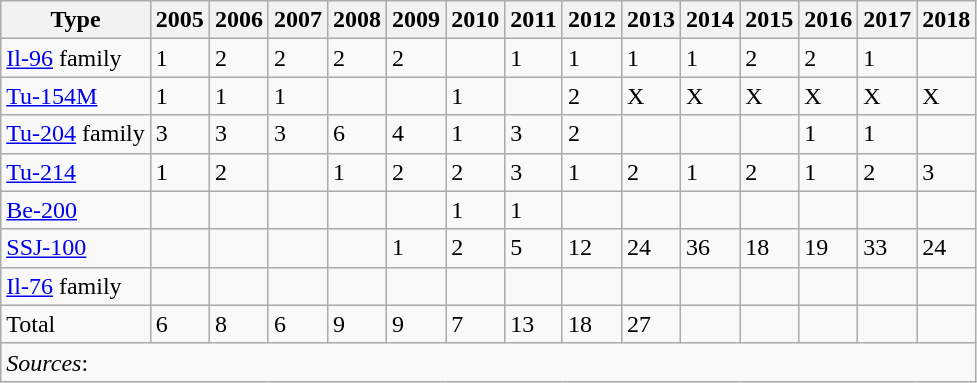<table class="wikitable">
<tr>
<th>Type</th>
<th>2005</th>
<th>2006</th>
<th>2007</th>
<th>2008</th>
<th>2009</th>
<th>2010</th>
<th>2011</th>
<th>2012</th>
<th>2013</th>
<th>2014</th>
<th>2015</th>
<th>2016</th>
<th>2017</th>
<th>2018</th>
</tr>
<tr>
<td><a href='#'>Il-96</a> family</td>
<td>1</td>
<td>2</td>
<td>2</td>
<td>2</td>
<td>2</td>
<td></td>
<td>1</td>
<td>1</td>
<td>1</td>
<td>1</td>
<td>2</td>
<td>2</td>
<td>1</td>
<td></td>
</tr>
<tr>
<td><a href='#'>Tu-154M</a></td>
<td>1</td>
<td>1</td>
<td>1</td>
<td></td>
<td></td>
<td>1</td>
<td></td>
<td>2</td>
<td>X</td>
<td>X</td>
<td>X</td>
<td>X</td>
<td>X</td>
<td>X</td>
</tr>
<tr>
<td><a href='#'>Tu-204</a> family</td>
<td>3</td>
<td>3</td>
<td>3</td>
<td>6</td>
<td>4</td>
<td>1</td>
<td>3</td>
<td>2</td>
<td></td>
<td></td>
<td></td>
<td>1</td>
<td>1</td>
<td></td>
</tr>
<tr>
<td><a href='#'>Tu-214</a></td>
<td>1</td>
<td>2</td>
<td></td>
<td>1</td>
<td>2</td>
<td>2</td>
<td>3</td>
<td>1</td>
<td>2</td>
<td>1</td>
<td>2</td>
<td>1</td>
<td>2</td>
<td>3</td>
</tr>
<tr>
<td><a href='#'>Be-200</a></td>
<td></td>
<td></td>
<td></td>
<td></td>
<td></td>
<td>1</td>
<td>1</td>
<td></td>
<td></td>
<td></td>
<td></td>
<td></td>
<td></td>
<td></td>
</tr>
<tr>
<td><a href='#'>SSJ-100</a></td>
<td></td>
<td></td>
<td></td>
<td></td>
<td>1</td>
<td>2</td>
<td>5</td>
<td>12</td>
<td>24</td>
<td>36</td>
<td>18</td>
<td>19</td>
<td>33</td>
<td>24</td>
</tr>
<tr>
<td><a href='#'>Il-76</a> family</td>
<td></td>
<td></td>
<td></td>
<td></td>
<td></td>
<td></td>
<td></td>
<td></td>
<td></td>
<td></td>
<td></td>
<td></td>
<td></td>
<td></td>
</tr>
<tr>
<td>Total</td>
<td>6</td>
<td>8</td>
<td>6</td>
<td>9</td>
<td>9</td>
<td>7</td>
<td>13</td>
<td>18</td>
<td>27</td>
<td></td>
<td></td>
<td></td>
<td></td>
<td></td>
</tr>
<tr>
<td colspan=15><em>Sources</em>:</td>
</tr>
</table>
